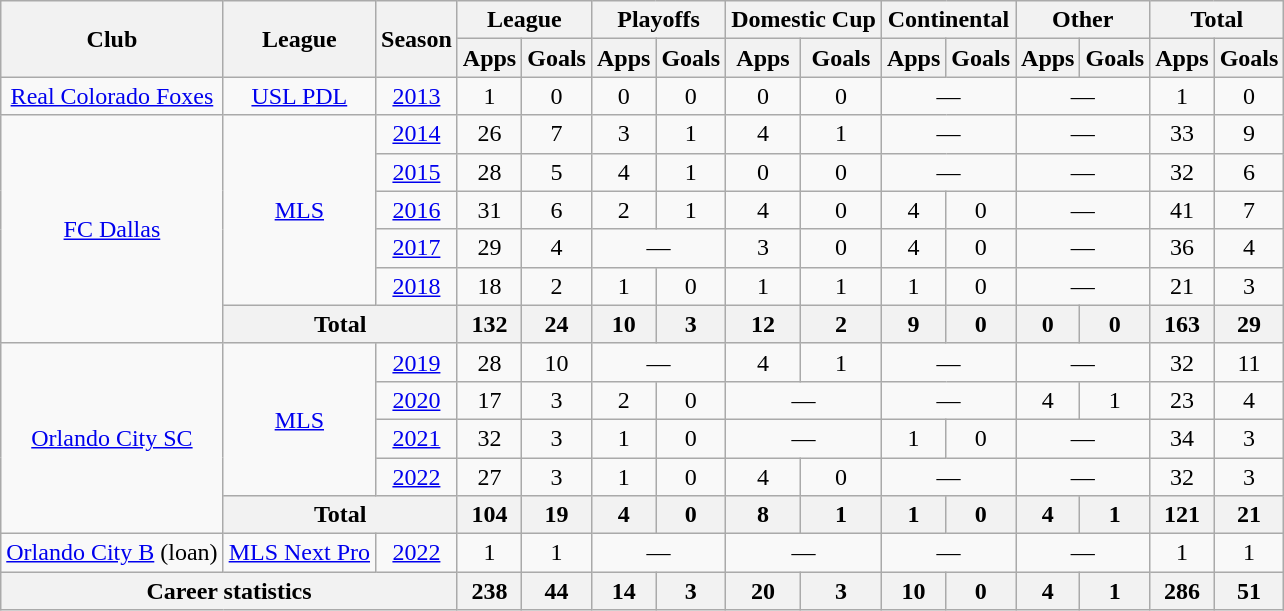<table class="wikitable" style="text-align: center;">
<tr>
<th rowspan="2">Club</th>
<th rowspan="2">League</th>
<th rowspan="2">Season</th>
<th colspan="2">League</th>
<th colspan="2">Playoffs</th>
<th colspan="2">Domestic Cup</th>
<th colspan="2">Continental</th>
<th colspan="2">Other</th>
<th colspan="2">Total</th>
</tr>
<tr>
<th>Apps</th>
<th>Goals</th>
<th>Apps</th>
<th>Goals</th>
<th>Apps</th>
<th>Goals</th>
<th>Apps</th>
<th>Goals</th>
<th>Apps</th>
<th>Goals</th>
<th>Apps</th>
<th>Goals</th>
</tr>
<tr>
<td><a href='#'>Real Colorado Foxes</a></td>
<td><a href='#'>USL PDL</a></td>
<td><a href='#'>2013</a></td>
<td>1</td>
<td>0</td>
<td>0</td>
<td>0</td>
<td>0</td>
<td>0</td>
<td colspan="2">—</td>
<td colspan="2">—</td>
<td>1</td>
<td>0</td>
</tr>
<tr>
<td rowspan="6"><a href='#'>FC Dallas</a></td>
<td rowspan="5"><a href='#'>MLS</a></td>
<td><a href='#'>2014</a></td>
<td>26</td>
<td>7</td>
<td>3</td>
<td>1</td>
<td>4</td>
<td>1</td>
<td colspan="2">—</td>
<td colspan="2">—</td>
<td>33</td>
<td>9</td>
</tr>
<tr>
<td><a href='#'>2015</a></td>
<td>28</td>
<td>5</td>
<td>4</td>
<td>1</td>
<td>0</td>
<td>0</td>
<td colspan="2">—</td>
<td colspan="2">—</td>
<td>32</td>
<td>6</td>
</tr>
<tr>
<td><a href='#'>2016</a></td>
<td>31</td>
<td>6</td>
<td>2</td>
<td>1</td>
<td>4</td>
<td>0</td>
<td>4</td>
<td>0</td>
<td colspan="2">—</td>
<td>41</td>
<td>7</td>
</tr>
<tr>
<td><a href='#'>2017</a></td>
<td>29</td>
<td>4</td>
<td colspan="2">—</td>
<td>3</td>
<td>0</td>
<td>4</td>
<td>0</td>
<td colspan="2">—</td>
<td>36</td>
<td>4</td>
</tr>
<tr>
<td><a href='#'>2018</a></td>
<td>18</td>
<td>2</td>
<td>1</td>
<td>0</td>
<td>1</td>
<td>1</td>
<td>1</td>
<td>0</td>
<td colspan="2">—</td>
<td>21</td>
<td>3</td>
</tr>
<tr>
<th colspan=2>Total</th>
<th>132</th>
<th>24</th>
<th>10</th>
<th>3</th>
<th>12</th>
<th>2</th>
<th>9</th>
<th>0</th>
<th>0</th>
<th>0</th>
<th>163</th>
<th>29</th>
</tr>
<tr>
<td rowspan="5"><a href='#'>Orlando City SC</a></td>
<td rowspan="4"><a href='#'>MLS</a></td>
<td><a href='#'>2019</a></td>
<td>28</td>
<td>10</td>
<td colspan="2">—</td>
<td>4</td>
<td>1</td>
<td colspan="2">—</td>
<td colspan="2">—</td>
<td>32</td>
<td>11</td>
</tr>
<tr>
<td><a href='#'>2020</a></td>
<td>17</td>
<td>3</td>
<td>2</td>
<td>0</td>
<td colspan="2">—</td>
<td colspan="2">—</td>
<td>4</td>
<td>1</td>
<td>23</td>
<td>4</td>
</tr>
<tr>
<td><a href='#'>2021</a></td>
<td>32</td>
<td>3</td>
<td>1</td>
<td>0</td>
<td colspan="2">—</td>
<td>1</td>
<td>0</td>
<td colspan="2">—</td>
<td>34</td>
<td>3</td>
</tr>
<tr>
<td><a href='#'>2022</a></td>
<td>27</td>
<td>3</td>
<td>1</td>
<td>0</td>
<td>4</td>
<td>0</td>
<td colspan="2">—</td>
<td colspan="2">—</td>
<td>32</td>
<td>3</td>
</tr>
<tr>
<th colspan=2>Total</th>
<th>104</th>
<th>19</th>
<th>4</th>
<th>0</th>
<th>8</th>
<th>1</th>
<th>1</th>
<th>0</th>
<th>4</th>
<th>1</th>
<th>121</th>
<th>21</th>
</tr>
<tr>
<td><a href='#'>Orlando City B</a> (loan)</td>
<td><a href='#'>MLS Next Pro</a></td>
<td><a href='#'>2022</a></td>
<td>1</td>
<td>1</td>
<td colspan="2">—</td>
<td colspan="2">—</td>
<td colspan="2">—</td>
<td colspan="2">—</td>
<td>1</td>
<td>1</td>
</tr>
<tr>
<th colspan=3>Career statistics</th>
<th>238</th>
<th>44</th>
<th>14</th>
<th>3</th>
<th>20</th>
<th>3</th>
<th>10</th>
<th>0</th>
<th>4</th>
<th>1</th>
<th>286</th>
<th>51</th>
</tr>
</table>
